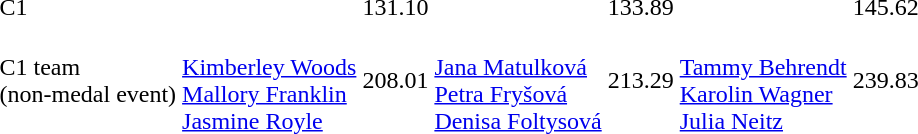<table>
<tr>
<td>C1</td>
<td></td>
<td>131.10</td>
<td></td>
<td>133.89</td>
<td></td>
<td>145.62</td>
</tr>
<tr>
<td>C1 team<br>(non-medal event)</td>
<td><br><a href='#'>Kimberley Woods</a><br><a href='#'>Mallory Franklin</a><br><a href='#'>Jasmine Royle</a></td>
<td>208.01</td>
<td><br><a href='#'>Jana Matulková</a><br><a href='#'>Petra Fryšová</a><br><a href='#'>Denisa Foltysová</a></td>
<td>213.29</td>
<td><br><a href='#'>Tammy Behrendt</a><br><a href='#'>Karolin Wagner</a><br><a href='#'>Julia Neitz</a></td>
<td>239.83</td>
</tr>
</table>
